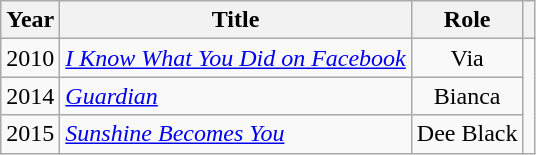<table class="wikitable">
<tr>
<th>Year</th>
<th>Title</th>
<th>Role</th>
<th></th>
</tr>
<tr>
<td style="text-align:center">2010</td>
<td><a href='#'><em>I Know What You Did on Facebook</em></a></td>
<td style="text-align:center">Via</td>
<td rowspan="3"></td>
</tr>
<tr>
<td style="text-align:center">2014</td>
<td><a href='#'><em>Guardian</em></a></td>
<td style="text-align:center">Bianca</td>
</tr>
<tr>
<td style="text-align:center">2015</td>
<td><a href='#'><em>Sunshine Becomes You</em></a></td>
<td style="text-align:center">Dee Black</td>
</tr>
</table>
